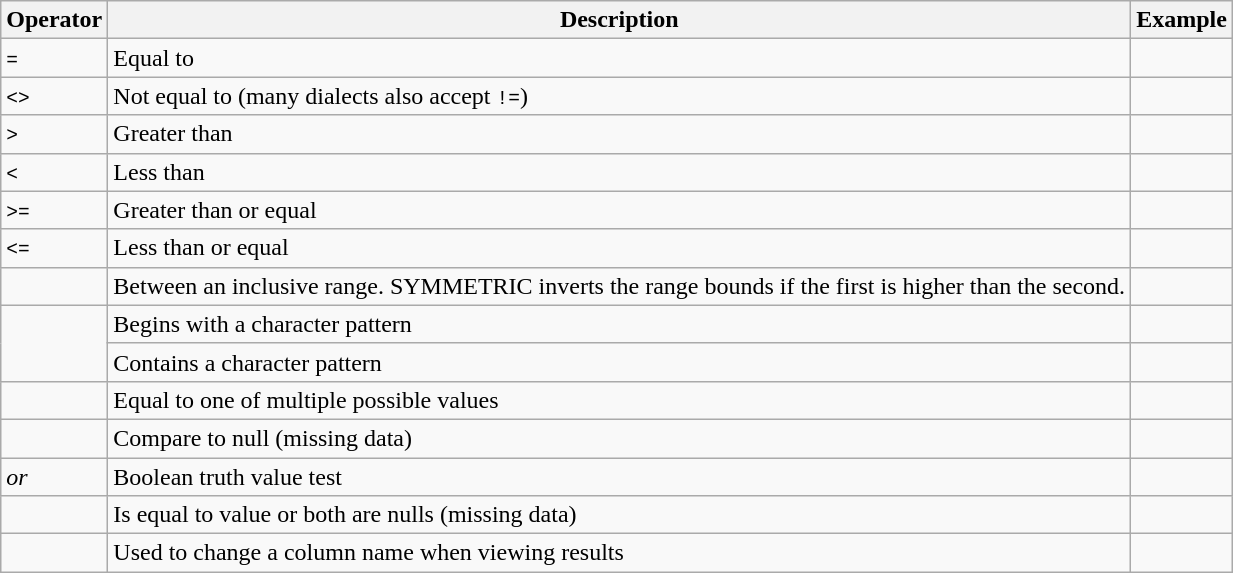<table class="wikitable">
<tr>
<th>Operator</th>
<th>Description</th>
<th>Example</th>
</tr>
<tr>
<td><code>=</code></td>
<td>Equal to</td>
<td></td>
</tr>
<tr>
<td><code><></code></td>
<td>Not equal to (many dialects also accept <code>!=</code>)</td>
<td></td>
</tr>
<tr>
<td><code>></code></td>
<td>Greater than</td>
<td></td>
</tr>
<tr>
<td><code><</code></td>
<td>Less than</td>
<td></td>
</tr>
<tr>
<td><code>>=</code></td>
<td>Greater than or equal</td>
<td></td>
</tr>
<tr>
<td><code><=</code></td>
<td>Less than or equal</td>
<td></td>
</tr>
<tr>
<td><a href='#'></a></td>
<td>Between an inclusive range. SYMMETRIC inverts the range bounds if the first is higher than the second.</td>
<td></td>
</tr>
<tr>
<td rowspan=2><a href='#'></a></td>
<td>Begins with a character pattern</td>
<td></td>
</tr>
<tr>
<td>Contains a character pattern</td>
<td></td>
</tr>
<tr>
<td><a href='#'></a></td>
<td>Equal to one of multiple possible values</td>
<td></td>
</tr>
<tr>
<td><a href='#'></a></td>
<td>Compare to null (missing data)</td>
<td></td>
</tr>
<tr>
<td> <em>or</em> </td>
<td>Boolean truth value test</td>
<td></td>
</tr>
<tr>
<td><a href='#'></a></td>
<td>Is equal to value or both are nulls (missing data)</td>
<td></td>
</tr>
<tr>
<td></td>
<td>Used to change a column name when viewing results</td>
<td></td>
</tr>
</table>
